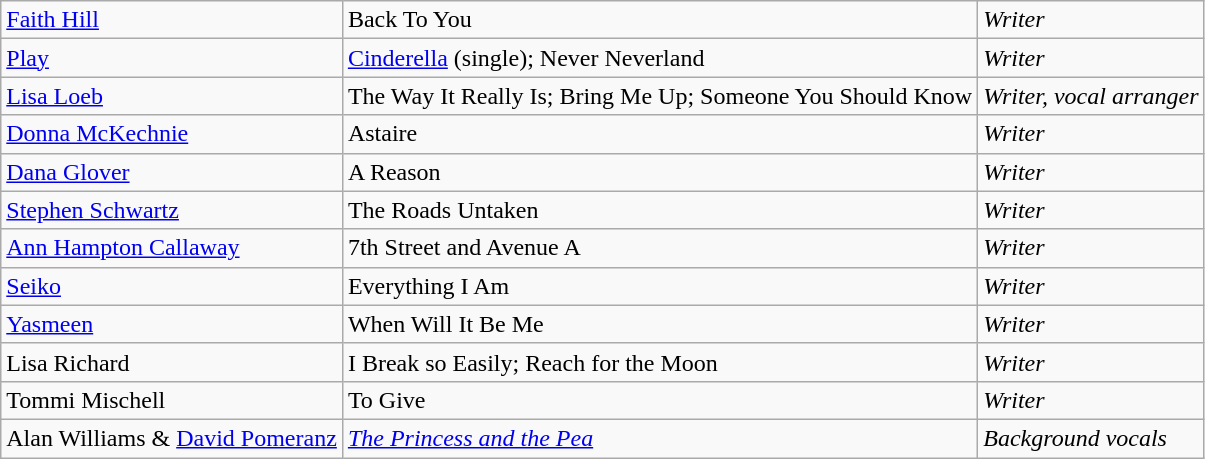<table class="wikitable">
<tr>
<td><a href='#'>Faith Hill</a></td>
<td>Back To You</td>
<td><em>Writer</em></td>
</tr>
<tr>
<td><a href='#'>Play</a></td>
<td><a href='#'>Cinderella</a> (single); Never Neverland</td>
<td><em>Writer</em></td>
</tr>
<tr>
<td><a href='#'>Lisa Loeb</a></td>
<td>The Way It Really Is; Bring Me Up; Someone You Should Know</td>
<td><em>Writer, vocal arranger</em></td>
</tr>
<tr>
<td><a href='#'>Donna McKechnie</a></td>
<td>Astaire</td>
<td><em>Writer</em></td>
</tr>
<tr>
<td><a href='#'>Dana Glover</a></td>
<td>A Reason</td>
<td><em>Writer</em></td>
</tr>
<tr>
<td><a href='#'>Stephen Schwartz</a></td>
<td>The Roads Untaken</td>
<td><em>Writer</em></td>
</tr>
<tr>
<td><a href='#'>Ann Hampton Callaway</a></td>
<td>7th Street and Avenue A</td>
<td><em>Writer</em></td>
</tr>
<tr>
<td><a href='#'>Seiko</a></td>
<td>Everything I Am</td>
<td><em>Writer</em></td>
</tr>
<tr>
<td><a href='#'>Yasmeen</a></td>
<td>When Will It Be Me</td>
<td><em>Writer</em></td>
</tr>
<tr>
<td>Lisa Richard</td>
<td>I Break so Easily; Reach for the Moon</td>
<td><em>Writer</em></td>
</tr>
<tr>
<td>Tommi Mischell</td>
<td>To Give</td>
<td><em>Writer</em></td>
</tr>
<tr>
<td>Alan Williams & <a href='#'>David Pomeranz</a></td>
<td><em><a href='#'>The Princess and the Pea</a></em></td>
<td><em>Background vocals</em></td>
</tr>
</table>
